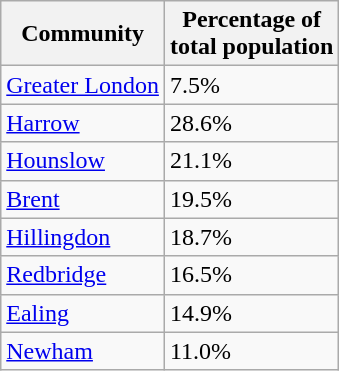<table class="wikitable", font-size:88%;">
<tr>
<th>Community</th>
<th>Percentage of<br>total population</th>
</tr>
<tr>
<td><a href='#'>Greater London</a></td>
<td>7.5%</td>
</tr>
<tr>
<td><a href='#'>Harrow</a></td>
<td>28.6%</td>
</tr>
<tr>
<td><a href='#'>Hounslow</a></td>
<td>21.1%</td>
</tr>
<tr>
<td><a href='#'>Brent</a></td>
<td>19.5%</td>
</tr>
<tr>
<td><a href='#'>Hillingdon</a></td>
<td>18.7%</td>
</tr>
<tr>
<td><a href='#'>Redbridge</a></td>
<td>16.5%</td>
</tr>
<tr>
<td><a href='#'>Ealing</a></td>
<td>14.9%</td>
</tr>
<tr>
<td><a href='#'>Newham</a></td>
<td>11.0%</td>
</tr>
</table>
